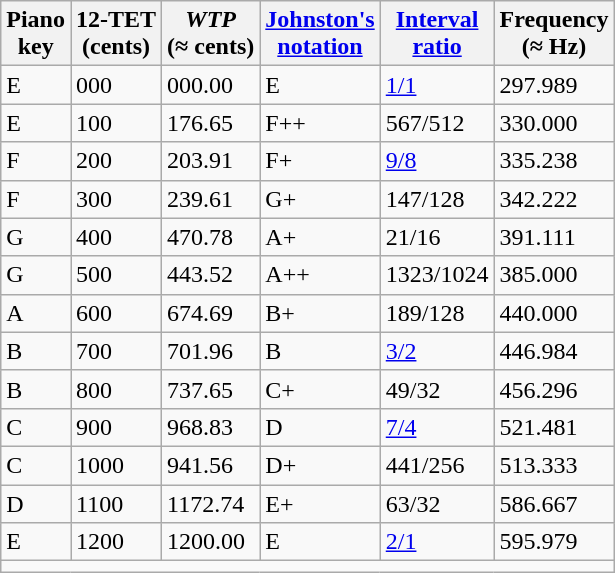<table class="wikitable floatright">
<tr>
<th>Piano<br>key</th>
<th>12-TET<br>(cents)</th>
<th><em>WTP</em><br>(≈ cents)</th>
<th><a href='#'>Johnston's<br>notation</a></th>
<th><a href='#'>Interval<br>ratio</a></th>
<th>Frequency<br>(≈ Hz)</th>
</tr>
<tr>
<td>E</td>
<td>000</td>
<td>000.00</td>
<td>E</td>
<td><a href='#'>1/1</a></td>
<td>297.989</td>
</tr>
<tr>
<td>E</td>
<td>100</td>
<td>176.65</td>
<td>F++</td>
<td>567/512</td>
<td>330.000</td>
</tr>
<tr>
<td>F</td>
<td>200</td>
<td>203.91</td>
<td>F+</td>
<td><a href='#'>9/8</a></td>
<td>335.238</td>
</tr>
<tr>
<td>F</td>
<td>300</td>
<td>239.61</td>
<td>G+</td>
<td>147/128</td>
<td>342.222</td>
</tr>
<tr>
<td>G</td>
<td>400</td>
<td>470.78</td>
<td>A+</td>
<td>21/16</td>
<td>391.111</td>
</tr>
<tr>
<td>G</td>
<td>500</td>
<td>443.52</td>
<td>A++</td>
<td>1323/1024</td>
<td>385.000</td>
</tr>
<tr>
<td>A</td>
<td>600</td>
<td>674.69</td>
<td>B+</td>
<td>189/128</td>
<td>440.000</td>
</tr>
<tr>
<td>B</td>
<td>700</td>
<td>701.96</td>
<td>B</td>
<td><a href='#'>3/2</a></td>
<td>446.984</td>
</tr>
<tr>
<td>B</td>
<td>800</td>
<td>737.65</td>
<td>C+</td>
<td>49/32</td>
<td>456.296</td>
</tr>
<tr>
<td>C</td>
<td>900</td>
<td>968.83</td>
<td>D</td>
<td><a href='#'>7/4</a></td>
<td>521.481</td>
</tr>
<tr>
<td>C</td>
<td>1000</td>
<td>941.56</td>
<td>D+</td>
<td>441/256</td>
<td>513.333</td>
</tr>
<tr>
<td>D</td>
<td>1100</td>
<td>1172.74</td>
<td>E+</td>
<td>63/32</td>
<td>586.667</td>
</tr>
<tr>
<td>E</td>
<td>1200</td>
<td>1200.00</td>
<td>E</td>
<td><a href='#'>2/1</a></td>
<td>595.979</td>
</tr>
<tr>
<td colspan="6"></td>
</tr>
</table>
